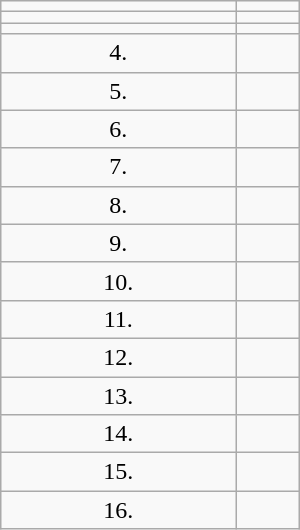<table class="wikitable" width="200px">
<tr>
<td align=center></td>
<td></td>
</tr>
<tr>
<td align=center></td>
<td></td>
</tr>
<tr>
<td align=center></td>
<td></td>
</tr>
<tr>
<td align=center>4.</td>
<td align=left></td>
</tr>
<tr>
<td align=center>5.</td>
<td align=left></td>
</tr>
<tr>
<td align=center>6.</td>
<td align=left></td>
</tr>
<tr>
<td align=center>7.</td>
<td align=left></td>
</tr>
<tr>
<td align=center>8.</td>
<td align=left></td>
</tr>
<tr>
<td align=center>9.</td>
<td align=left></td>
</tr>
<tr>
<td align=center>10.</td>
<td align=left></td>
</tr>
<tr>
<td align=center>11.</td>
<td align=left></td>
</tr>
<tr>
<td align=center>12.</td>
<td align=left></td>
</tr>
<tr>
<td align=center>13.</td>
<td align=left></td>
</tr>
<tr>
<td align=center>14.</td>
<td align=left></td>
</tr>
<tr>
<td align=center>15.</td>
<td align=left></td>
</tr>
<tr>
<td align=center>16.</td>
<td align=left></td>
</tr>
</table>
